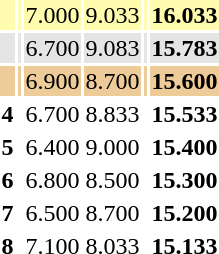<table>
<tr style="background:#fffcaf;">
<th scope=row style="text-align:center"></th>
<td style="text-align:left;"></td>
<td>7.000</td>
<td>9.033</td>
<td></td>
<td><strong>16.033</strong></td>
</tr>
<tr style="background:#e5e5e5;">
<th scope=row style="text-align:center"></th>
<td style="text-align:left;"></td>
<td>6.700</td>
<td>9.083</td>
<td></td>
<td><strong>15.783</strong></td>
</tr>
<tr style="background:#ec9;">
<th scope=row style="text-align:center"></th>
<td style="text-align:left;"></td>
<td>6.900</td>
<td>8.700</td>
<td></td>
<td><strong>15.600</strong></td>
</tr>
<tr>
<th scope=row style="text-align:center">4</th>
<td style="text-align:left;"></td>
<td>6.700</td>
<td>8.833</td>
<td></td>
<td><strong>15.533</strong></td>
</tr>
<tr>
<th scope=row style="text-align:center">5</th>
<td style="text-align:left;"></td>
<td>6.400</td>
<td>9.000</td>
<td></td>
<td><strong>15.400</strong></td>
</tr>
<tr>
<th scope=row style="text-align:center">6</th>
<td style="text-align:left;"></td>
<td>6.800</td>
<td>8.500</td>
<td></td>
<td><strong>15.300</strong></td>
</tr>
<tr>
<th scope=row style="text-align:center">7</th>
<td style="text-align:left;"></td>
<td>6.500</td>
<td>8.700</td>
<td></td>
<td><strong>15.200</strong></td>
</tr>
<tr>
<th scope=row style="text-align:center">8</th>
<td style="text-align:left;"></td>
<td>7.100</td>
<td>8.033</td>
<td></td>
<td><strong>15.133</strong></td>
</tr>
</table>
